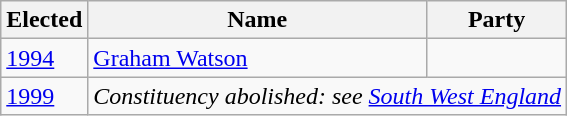<table class="wikitable">
<tr>
<th>Elected</th>
<th>Name</th>
<th colspan=2>Party</th>
</tr>
<tr>
<td><a href='#'>1994</a></td>
<td><a href='#'>Graham Watson</a></td>
<td></td>
</tr>
<tr>
<td><a href='#'>1999</a></td>
<td colspan="3"><em>Constituency abolished: see <a href='#'>South West England</a></em></td>
</tr>
</table>
